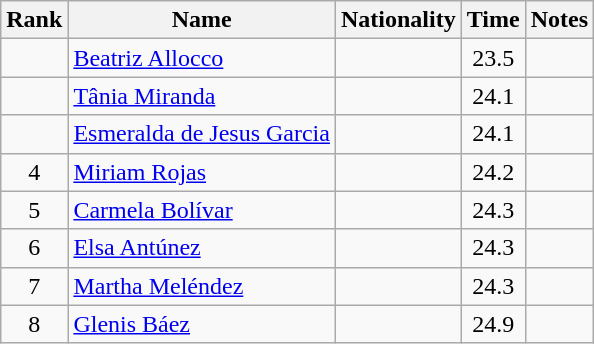<table class="wikitable sortable" style="text-align:center">
<tr>
<th>Rank</th>
<th>Name</th>
<th>Nationality</th>
<th>Time</th>
<th>Notes</th>
</tr>
<tr>
<td></td>
<td align=left><a href='#'>Beatriz Allocco</a></td>
<td align=left></td>
<td>23.5</td>
<td></td>
</tr>
<tr>
<td></td>
<td align=left><a href='#'>Tânia Miranda</a></td>
<td align=left></td>
<td>24.1</td>
<td></td>
</tr>
<tr>
<td></td>
<td align=left><a href='#'>Esmeralda de Jesus Garcia</a></td>
<td align=left></td>
<td>24.1</td>
<td></td>
</tr>
<tr>
<td>4</td>
<td align=left><a href='#'>Miriam Rojas</a></td>
<td align=left></td>
<td>24.2</td>
<td></td>
</tr>
<tr>
<td>5</td>
<td align=left><a href='#'>Carmela Bolívar</a></td>
<td align=left></td>
<td>24.3</td>
<td></td>
</tr>
<tr>
<td>6</td>
<td align=left><a href='#'>Elsa Antúnez</a></td>
<td align=left></td>
<td>24.3</td>
<td></td>
</tr>
<tr>
<td>7</td>
<td align=left><a href='#'>Martha Meléndez</a></td>
<td align=left></td>
<td>24.3</td>
<td></td>
</tr>
<tr>
<td>8</td>
<td align=left><a href='#'>Glenis Báez</a></td>
<td align=left></td>
<td>24.9</td>
<td></td>
</tr>
</table>
